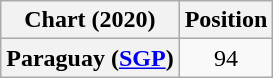<table class="wikitable plainrowheaders" style="text-align:center">
<tr>
<th scope="col">Chart (2020)</th>
<th scope="col">Position</th>
</tr>
<tr>
<th scope="row">Paraguay (<a href='#'>SGP</a>)</th>
<td>94</td>
</tr>
</table>
